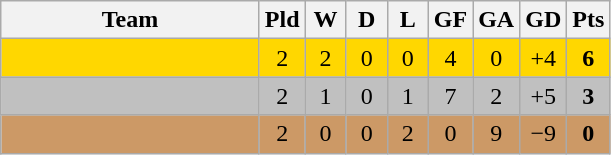<table class="wikitable" style="text-align:center">
<tr>
<th width=165>Team</th>
<th width=20>Pld</th>
<th width=20>W</th>
<th width=20>D</th>
<th width=20>L</th>
<th width=20>GF</th>
<th width=20>GA</th>
<th width=20>GD</th>
<th width=20>Pts</th>
</tr>
<tr bgcolor=gold>
<td align="left"></td>
<td>2</td>
<td>2</td>
<td>0</td>
<td>0</td>
<td>4</td>
<td>0</td>
<td>+4</td>
<td><strong>6</strong></td>
</tr>
<tr bgcolor=silver>
<td align="left"></td>
<td>2</td>
<td>1</td>
<td>0</td>
<td>1</td>
<td>7</td>
<td>2</td>
<td>+5</td>
<td><strong>3</strong></td>
</tr>
<tr bgcolor=#cc9966>
<td align="left"></td>
<td>2</td>
<td>0</td>
<td>0</td>
<td>2</td>
<td>0</td>
<td>9</td>
<td>−9</td>
<td><strong>0</strong></td>
</tr>
</table>
